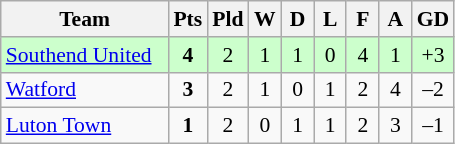<table class="wikitable" style="text-align: center; font-size: 90%;">
<tr>
<th width=105>Team</th>
<th width=15>Pts</th>
<th width=15>Pld</th>
<th width=15>W</th>
<th width=15>D</th>
<th width=15>L</th>
<th width=15>F</th>
<th width=15>A</th>
<th width=15>GD</th>
</tr>
<tr style="background:#ccffcc">
<td style="text-align:left;"><a href='#'>Southend United</a></td>
<td><strong>4</strong></td>
<td>2</td>
<td>1</td>
<td>1</td>
<td>0</td>
<td>4</td>
<td>1</td>
<td>+3</td>
</tr>
<tr>
<td style="text-align:left;"><a href='#'>Watford</a></td>
<td><strong>3</strong></td>
<td>2</td>
<td>1</td>
<td>0</td>
<td>1</td>
<td>2</td>
<td>4</td>
<td>–2</td>
</tr>
<tr>
<td style="text-align:left;"><a href='#'>Luton Town</a></td>
<td><strong>1</strong></td>
<td>2</td>
<td>0</td>
<td>1</td>
<td>1</td>
<td>2</td>
<td>3</td>
<td>–1</td>
</tr>
</table>
